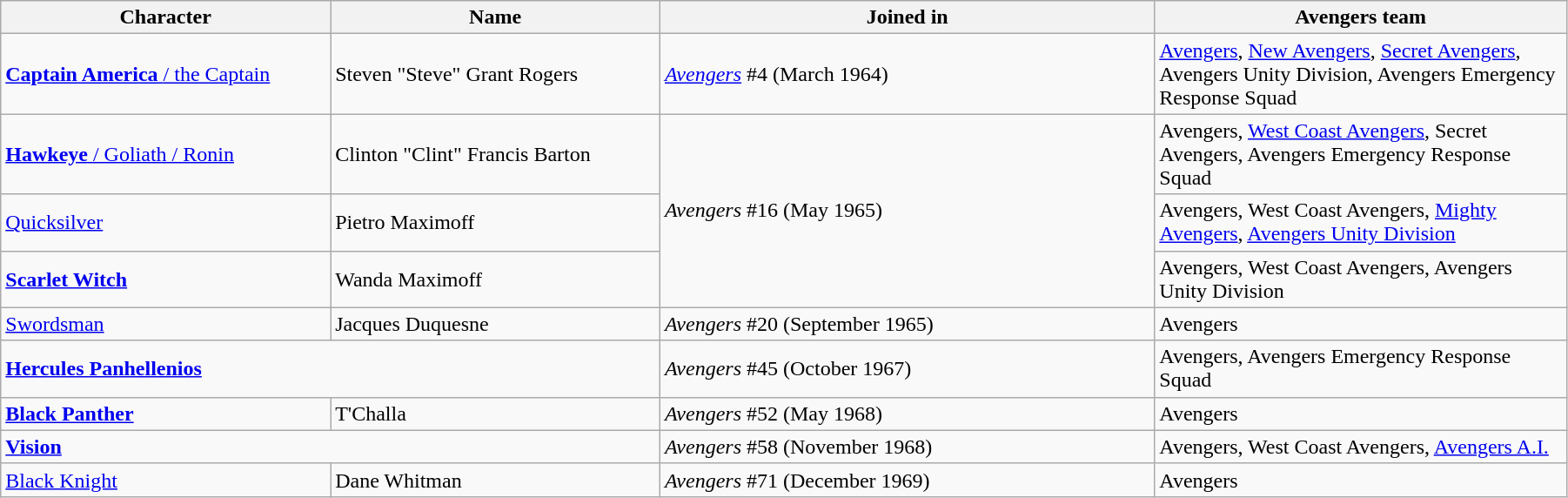<table class="wikitable sortable" style="width:95%;">
<tr>
<th style="width:20%;">Character</th>
<th style="width:20%;">Name</th>
<th style="width:30%;">Joined in</th>
<th style="width:25%;">Avengers team</th>
</tr>
<tr>
<td><a href='#'><strong>Captain America </strong> / the Captain</a></td>
<td>Steven "Steve" Grant Rogers</td>
<td><em><a href='#'>Avengers</a></em> #4 (March 1964)</td>
<td><a href='#'>Avengers</a>, <a href='#'>New Avengers</a>, <a href='#'>Secret Avengers</a>, Avengers Unity Division, Avengers Emergency Response Squad</td>
</tr>
<tr>
<td><a href='#'><strong>Hawkeye</strong> / Goliath / Ronin</a></td>
<td>Clinton "Clint" Francis Barton</td>
<td rowspan=3><em>Avengers</em> #16 (May 1965)</td>
<td>Avengers, <a href='#'>West Coast Avengers</a>, Secret Avengers, Avengers Emergency Response Squad</td>
</tr>
<tr>
<td><a href='#'>Quicksilver</a></td>
<td>Pietro Maximoff</td>
<td>Avengers, West Coast Avengers, <a href='#'>Mighty Avengers</a>, <a href='#'>Avengers Unity Division</a></td>
</tr>
<tr>
<td><strong><a href='#'>Scarlet Witch</a></strong></td>
<td>Wanda Maximoff</td>
<td>Avengers, West Coast Avengers, Avengers Unity Division</td>
</tr>
<tr>
<td><a href='#'>Swordsman</a></td>
<td>Jacques Duquesne</td>
<td><em>Avengers</em>  #20 (September 1965)</td>
<td>Avengers</td>
</tr>
<tr>
<td colspan=2><strong><a href='#'>Hercules Panhellenios</a></strong></td>
<td><em>Avengers</em> #45 (October 1967)</td>
<td>Avengers, Avengers Emergency Response Squad</td>
</tr>
<tr>
<td><strong><a href='#'>Black Panther</a></strong></td>
<td>T'Challa</td>
<td><em>Avengers</em> #52 (May 1968)</td>
<td>Avengers</td>
</tr>
<tr>
<td colspan=2><strong><a href='#'>Vision</a></strong></td>
<td><em>Avengers</em> #58 (November 1968)</td>
<td>Avengers, West Coast Avengers, <a href='#'>Avengers A.I.</a></td>
</tr>
<tr>
<td><a href='#'>Black Knight</a></td>
<td>Dane Whitman</td>
<td><em>Avengers</em> #71 (December 1969)</td>
<td>Avengers</td>
</tr>
</table>
